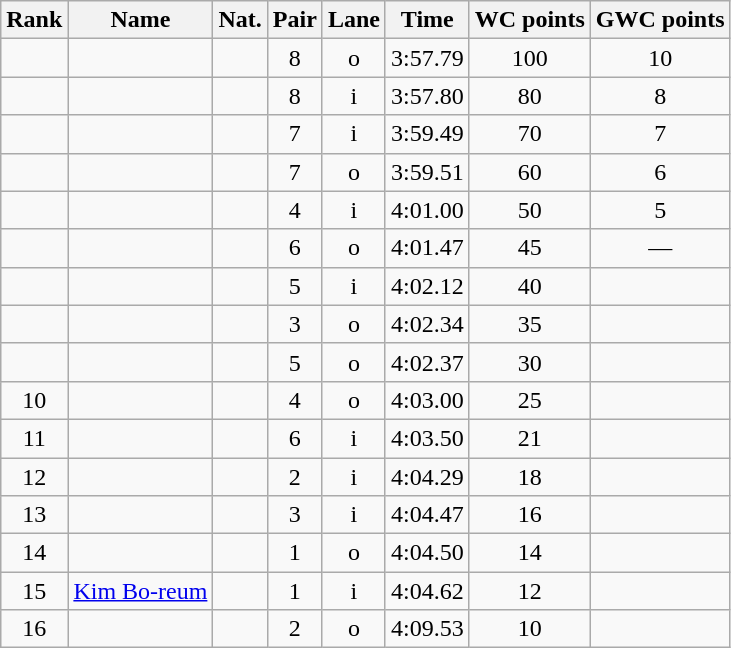<table class="wikitable sortable" style="text-align:center">
<tr>
<th>Rank</th>
<th>Name</th>
<th>Nat.</th>
<th>Pair</th>
<th>Lane</th>
<th>Time</th>
<th>WC points</th>
<th>GWC points</th>
</tr>
<tr>
<td></td>
<td align=left></td>
<td></td>
<td>8</td>
<td>o</td>
<td>3:57.79</td>
<td>100</td>
<td>10</td>
</tr>
<tr>
<td></td>
<td align=left></td>
<td></td>
<td>8</td>
<td>i</td>
<td>3:57.80</td>
<td>80</td>
<td>8</td>
</tr>
<tr>
<td></td>
<td align=left></td>
<td></td>
<td>7</td>
<td>i</td>
<td>3:59.49</td>
<td>70</td>
<td>7</td>
</tr>
<tr>
<td></td>
<td align=left></td>
<td></td>
<td>7</td>
<td>o</td>
<td>3:59.51</td>
<td>60</td>
<td>6</td>
</tr>
<tr>
<td></td>
<td align=left></td>
<td></td>
<td>4</td>
<td>i</td>
<td>4:01.00</td>
<td>50</td>
<td>5</td>
</tr>
<tr>
<td></td>
<td align=left></td>
<td></td>
<td>6</td>
<td>o</td>
<td>4:01.47</td>
<td>45</td>
<td>—</td>
</tr>
<tr>
<td></td>
<td align=left></td>
<td></td>
<td>5</td>
<td>i</td>
<td>4:02.12</td>
<td>40</td>
<td></td>
</tr>
<tr>
<td></td>
<td align=left></td>
<td></td>
<td>3</td>
<td>o</td>
<td>4:02.34</td>
<td>35</td>
<td></td>
</tr>
<tr>
<td></td>
<td align=left></td>
<td></td>
<td>5</td>
<td>o</td>
<td>4:02.37</td>
<td>30</td>
<td></td>
</tr>
<tr>
<td>10</td>
<td align=left></td>
<td></td>
<td>4</td>
<td>o</td>
<td>4:03.00</td>
<td>25</td>
<td></td>
</tr>
<tr>
<td>11</td>
<td align=left></td>
<td></td>
<td>6</td>
<td>i</td>
<td>4:03.50</td>
<td>21</td>
<td></td>
</tr>
<tr>
<td>12</td>
<td align=left></td>
<td></td>
<td>2</td>
<td>i</td>
<td>4:04.29</td>
<td>18</td>
<td></td>
</tr>
<tr>
<td>13</td>
<td align=left></td>
<td></td>
<td>3</td>
<td>i</td>
<td>4:04.47</td>
<td>16</td>
<td></td>
</tr>
<tr>
<td>14</td>
<td align=left></td>
<td></td>
<td>1</td>
<td>o</td>
<td>4:04.50</td>
<td>14</td>
<td></td>
</tr>
<tr>
<td>15</td>
<td align=left><a href='#'>Kim Bo-reum</a></td>
<td></td>
<td>1</td>
<td>i</td>
<td>4:04.62</td>
<td>12</td>
<td></td>
</tr>
<tr>
<td>16</td>
<td align=left></td>
<td></td>
<td>2</td>
<td>o</td>
<td>4:09.53</td>
<td>10</td>
<td></td>
</tr>
</table>
